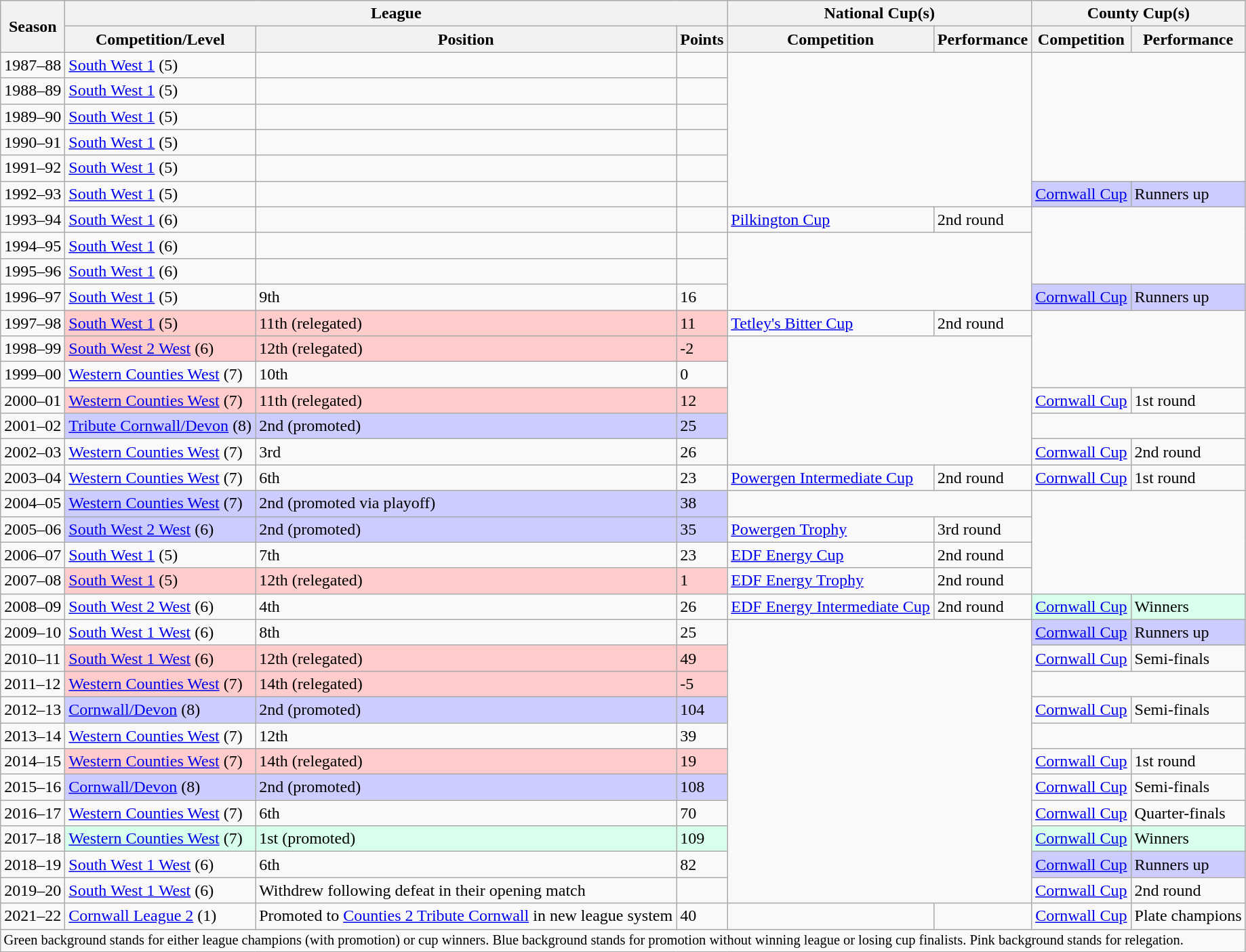<table class="wikitable">
<tr>
<th rowspan="2">Season</th>
<th colspan="3">League</th>
<th colspan="2">National Cup(s)</th>
<th colspan="2">County Cup(s)</th>
</tr>
<tr>
<th>Competition/Level</th>
<th>Position</th>
<th>Points</th>
<th>Competition</th>
<th>Performance</th>
<th>Competition</th>
<th>Performance</th>
</tr>
<tr>
<td>1987–88</td>
<td><a href='#'>South West 1</a> (5)</td>
<td></td>
<td></td>
<td rowspan=6 colspan=2></td>
</tr>
<tr>
<td>1988–89</td>
<td><a href='#'>South West 1</a> (5)</td>
<td></td>
<td></td>
</tr>
<tr>
<td>1989–90</td>
<td><a href='#'>South West 1</a> (5)</td>
<td></td>
<td></td>
</tr>
<tr>
<td>1990–91</td>
<td><a href='#'>South West 1</a> (5)</td>
<td></td>
<td></td>
</tr>
<tr>
<td>1991–92</td>
<td><a href='#'>South West 1</a> (5)</td>
<td></td>
<td></td>
</tr>
<tr>
<td>1992–93</td>
<td><a href='#'>South West 1</a> (5)</td>
<td></td>
<td></td>
<td style="background: #ccccff"><a href='#'>Cornwall Cup</a></td>
<td style="background: #ccccff">Runners up</td>
</tr>
<tr>
<td>1993–94</td>
<td><a href='#'>South West 1</a> (6)</td>
<td></td>
<td></td>
<td><a href='#'>Pilkington Cup</a></td>
<td>2nd round</td>
</tr>
<tr>
<td>1994–95</td>
<td><a href='#'>South West 1</a> (6)</td>
<td></td>
<td></td>
<td rowspan=3 colspan=2></td>
</tr>
<tr>
<td>1995–96</td>
<td><a href='#'>South West 1</a>  (6)</td>
<td></td>
<td></td>
</tr>
<tr>
<td>1996–97</td>
<td><a href='#'>South West 1</a> (5)</td>
<td>9th</td>
<td>16</td>
<td style="background: #ccccff"><a href='#'>Cornwall Cup</a></td>
<td style="background: #ccccff">Runners up</td>
</tr>
<tr>
<td>1997–98</td>
<td style="background: #ffcccc"><a href='#'>South West 1</a> (5)</td>
<td style="background: #ffcccc">11th (relegated)</td>
<td style="background: #ffcccc">11</td>
<td><a href='#'>Tetley's Bitter Cup</a></td>
<td>2nd round</td>
</tr>
<tr>
<td>1998–99</td>
<td style="background: #ffcccc"><a href='#'>South West 2 West</a> (6)</td>
<td style="background: #ffcccc">12th (relegated)</td>
<td style="background: #ffcccc">-2</td>
<td rowspan=5 colspan=2></td>
</tr>
<tr>
<td>1999–00</td>
<td><a href='#'>Western Counties West</a> (7)</td>
<td>10th</td>
<td>0</td>
</tr>
<tr>
<td>2000–01</td>
<td style="background: #ffcccc"><a href='#'>Western Counties West</a> (7)</td>
<td style="background: #ffcccc">11th (relegated)</td>
<td style="background: #ffcccc">12</td>
<td><a href='#'>Cornwall Cup</a></td>
<td>1st round</td>
</tr>
<tr>
<td>2001–02</td>
<td style="background: #ccccff"><a href='#'>Tribute Cornwall/Devon</a> (8)</td>
<td style="background: #ccccff">2nd (promoted)</td>
<td style="background: #ccccff">25</td>
</tr>
<tr>
<td>2002–03</td>
<td><a href='#'>Western Counties West</a> (7)</td>
<td>3rd</td>
<td>26</td>
<td><a href='#'>Cornwall Cup</a></td>
<td>2nd round</td>
</tr>
<tr>
<td>2003–04</td>
<td><a href='#'>Western Counties West</a> (7)</td>
<td>6th</td>
<td>23</td>
<td><a href='#'>Powergen Intermediate Cup</a></td>
<td>2nd round</td>
<td><a href='#'>Cornwall Cup</a></td>
<td>1st round</td>
</tr>
<tr>
<td>2004–05</td>
<td style="background: #ccccff"><a href='#'>Western Counties West</a> (7)</td>
<td style="background: #ccccff">2nd (promoted via playoff)</td>
<td style="background: #ccccff">38</td>
<td rowspan=1 colspan=2></td>
</tr>
<tr>
<td>2005–06</td>
<td style="background: #ccccff"><a href='#'>South West 2 West</a> (6)</td>
<td style="background: #ccccff">2nd (promoted)</td>
<td style="background: #ccccff">35</td>
<td><a href='#'>Powergen Trophy</a></td>
<td>3rd round</td>
</tr>
<tr>
<td>2006–07</td>
<td><a href='#'>South West 1</a> (5)</td>
<td>7th</td>
<td>23</td>
<td><a href='#'>EDF Energy Cup</a></td>
<td>2nd round</td>
</tr>
<tr>
<td>2007–08</td>
<td style="background: #ffcccc"><a href='#'>South West 1</a> (5)</td>
<td style="background: #ffcccc">12th (relegated)</td>
<td style="background: #ffcccc">1</td>
<td><a href='#'>EDF Energy Trophy</a></td>
<td>2nd round</td>
</tr>
<tr>
<td>2008–09</td>
<td><a href='#'>South West 2 West</a> (6)</td>
<td>4th</td>
<td>26</td>
<td><a href='#'>EDF Energy Intermediate Cup</a></td>
<td>2nd round</td>
<td style="background: #d8ffeb"><a href='#'>Cornwall Cup</a></td>
<td style="background: #d8ffeb">Winners</td>
</tr>
<tr>
<td>2009–10</td>
<td><a href='#'>South West 1 West</a> (6)</td>
<td>8th</td>
<td>25</td>
<td rowspan=11 colspan=2></td>
<td style="background: #ccccff"><a href='#'>Cornwall Cup</a></td>
<td style="background: #ccccff">Runners up</td>
</tr>
<tr>
<td>2010–11</td>
<td style="background: #ffcccc"><a href='#'>South West 1 West</a> (6)</td>
<td style="background: #ffcccc">12th (relegated)</td>
<td style="background: #ffcccc">49</td>
<td><a href='#'>Cornwall Cup</a></td>
<td>Semi-finals</td>
</tr>
<tr>
<td>2011–12</td>
<td style="background: #ffcccc"><a href='#'>Western Counties West</a> (7)</td>
<td style="background: #ffcccc">14th (relegated)</td>
<td style="background: #ffcccc">-5</td>
</tr>
<tr>
<td>2012–13</td>
<td style="background: #ccccff"><a href='#'>Cornwall/Devon</a> (8)</td>
<td style="background: #ccccff">2nd (promoted)</td>
<td style="background: #ccccff">104</td>
<td><a href='#'>Cornwall Cup</a></td>
<td>Semi-finals</td>
</tr>
<tr>
<td>2013–14</td>
<td><a href='#'>Western Counties West</a> (7)</td>
<td>12th</td>
<td>39</td>
</tr>
<tr>
<td>2014–15</td>
<td style="background: #ffcccc"><a href='#'>Western Counties West</a> (7)</td>
<td style="background: #ffcccc">14th (relegated)</td>
<td style="background: #ffcccc">19</td>
<td><a href='#'>Cornwall Cup</a></td>
<td>1st round</td>
</tr>
<tr>
<td>2015–16</td>
<td style="background: #ccccff"><a href='#'>Cornwall/Devon</a> (8)</td>
<td style="background: #ccccff">2nd (promoted)</td>
<td style="background: #ccccff">108</td>
<td><a href='#'>Cornwall Cup</a></td>
<td>Semi-finals</td>
</tr>
<tr>
<td>2016–17</td>
<td><a href='#'>Western Counties West</a> (7)</td>
<td>6th</td>
<td>70</td>
<td><a href='#'>Cornwall Cup</a></td>
<td>Quarter-finals</td>
</tr>
<tr>
<td>2017–18</td>
<td style="background: #d8ffeb"><a href='#'>Western Counties West</a> (7)</td>
<td style="background: #d8ffeb">1st (promoted)</td>
<td style="background: #d8ffeb">109</td>
<td style="background: #d8ffeb"><a href='#'>Cornwall Cup</a></td>
<td style="background: #d8ffeb">Winners</td>
</tr>
<tr>
<td>2018–19</td>
<td><a href='#'>South West 1 West</a> (6)</td>
<td>6th</td>
<td>82</td>
<td style="background: #ccccff"><a href='#'>Cornwall Cup</a></td>
<td style="background: #ccccff">Runners up</td>
</tr>
<tr>
<td>2019–20</td>
<td><a href='#'>South West 1 West</a> (6)</td>
<td>Withdrew following defeat in their opening match</td>
<td></td>
<td><a href='#'>Cornwall Cup</a></td>
<td>2nd round</td>
</tr>
<tr>
<td>2021–22</td>
<td><a href='#'>Cornwall League 2</a> (1)</td>
<td>Promoted to <a href='#'>Counties 2 Tribute Cornwall</a> in new league system</td>
<td>40</td>
<td></td>
<td></td>
<td><a href='#'>Cornwall Cup</a></td>
<td>Plate champions</td>
</tr>
<tr>
<td colspan="15" style="border:0px;font-size:85%;"><span>Green background</span> stands for either league champions (with promotion) or cup winners. <span>Blue background</span> stands for promotion without winning league or losing cup finalists. <span>Pink background</span> stands for relegation.<br></td>
</tr>
</table>
